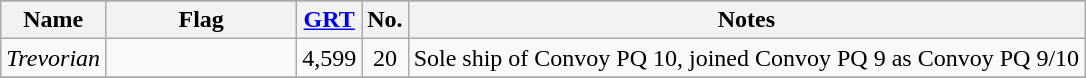<table class="wikitable sortable">
<tr>
</tr>
<tr>
<th scope="col" width="60px">Name</th>
<th scope="col" width="120px">Flag</th>
<th scope="col" width="30px"><a href='#'>GRT</a></th>
<th scope="col" width="20px">No.</th>
<th>Notes</th>
</tr>
<tr>
<td align="left"><em>Trevorian</em></td>
<td align="left"></td>
<td align="right">4,599</td>
<td align="center">20</td>
<td align="left">Sole ship of Convoy PQ 10, joined Convoy PQ 9 as Convoy PQ 9/10</td>
</tr>
<tr>
</tr>
</table>
